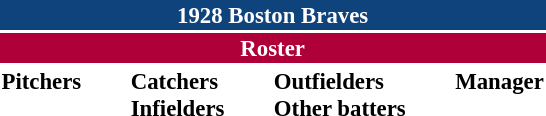<table class="toccolours" style="font-size: 95%;">
<tr>
<th colspan="10" style="background-color: #0f437c; color: white; text-align: center;">1928 Boston Braves</th>
</tr>
<tr>
<td colspan="10" style="background-color: #af0039; color: white; text-align: center;"><strong>Roster</strong></td>
</tr>
<tr>
<td valign="top"><strong>Pitchers</strong><br>


















</td>
<td width="25px"></td>
<td valign="top"><strong>Catchers</strong><br>




<strong>Infielders</strong>







</td>
<td width="25px"></td>
<td valign="top"><strong>Outfielders</strong><br>







<strong>Other batters</strong>
</td>
<td width="25px"></td>
<td valign="top"><strong>Manager</strong><br>
</td>
</tr>
</table>
